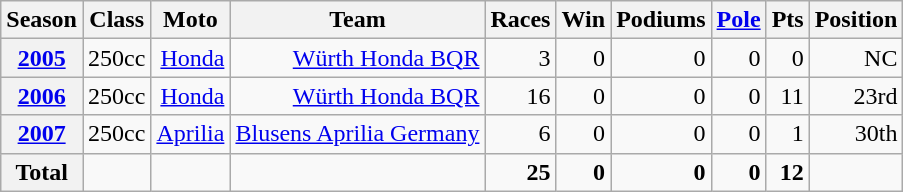<table class="wikitable" style=text-align:right>
<tr>
<th>Season</th>
<th>Class</th>
<th>Moto</th>
<th>Team</th>
<th>Races</th>
<th>Win</th>
<th>Podiums</th>
<th><a href='#'>Pole</a></th>
<th>Pts</th>
<th>Position</th>
</tr>
<tr>
<th><a href='#'>2005</a></th>
<td>250cc</td>
<td><a href='#'>Honda</a></td>
<td><a href='#'>Würth Honda BQR</a></td>
<td>3</td>
<td>0</td>
<td>0</td>
<td>0</td>
<td>0</td>
<td>NC</td>
</tr>
<tr>
<th><a href='#'>2006</a></th>
<td>250cc</td>
<td><a href='#'>Honda</a></td>
<td><a href='#'>Würth Honda BQR</a></td>
<td>16</td>
<td>0</td>
<td>0</td>
<td>0</td>
<td>11</td>
<td>23rd</td>
</tr>
<tr>
<th><a href='#'>2007</a></th>
<td>250cc</td>
<td><a href='#'>Aprilia</a></td>
<td><a href='#'>Blusens Aprilia Germany</a></td>
<td>6</td>
<td>0</td>
<td>0</td>
<td>0</td>
<td>1</td>
<td>30th</td>
</tr>
<tr>
<th>Total</th>
<td></td>
<td></td>
<td></td>
<td><strong>25</strong></td>
<td><strong>0</strong></td>
<td><strong>0</strong></td>
<td><strong>0</strong></td>
<td><strong>12</strong></td>
<td></td>
</tr>
</table>
